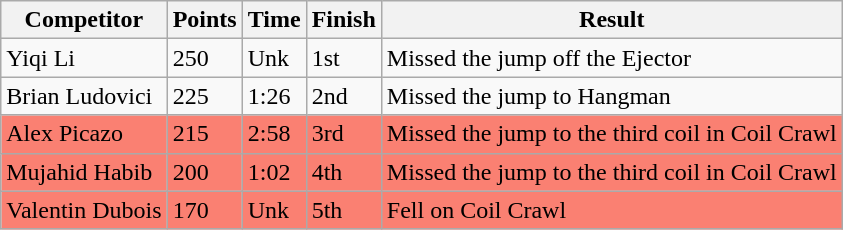<table class="wikitable sortable">
<tr>
<th>Competitor</th>
<th>Points</th>
<th>Time</th>
<th>Finish</th>
<th>Result</th>
</tr>
<tr>
<td> Yiqi Li</td>
<td>250</td>
<td>Unk</td>
<td>1st</td>
<td>Missed the jump off the Ejector</td>
</tr>
<tr>
<td> Brian Ludovici</td>
<td>225</td>
<td>1:26</td>
<td>2nd</td>
<td>Missed the jump to Hangman</td>
</tr>
<tr style="background-color:#fa8072">
<td> Alex Picazo</td>
<td>215</td>
<td>2:58</td>
<td>3rd</td>
<td>Missed the jump to the third coil in Coil Crawl</td>
</tr>
<tr style="background-color:#fa8072">
<td> Mujahid Habib</td>
<td>200</td>
<td>1:02</td>
<td>4th</td>
<td>Missed the jump to the third coil in Coil Crawl</td>
</tr>
<tr style="background-color:#fa8072">
<td> Valentin Dubois</td>
<td>170</td>
<td>Unk</td>
<td>5th</td>
<td>Fell on Coil Crawl</td>
</tr>
</table>
